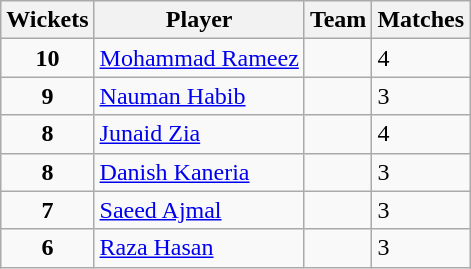<table class="wikitable sortable">
<tr>
<th>Wickets</th>
<th>Player</th>
<th>Team</th>
<th>Matches</th>
</tr>
<tr>
<td align=center><strong>10</strong></td>
<td><a href='#'>Mohammad Rameez</a></td>
<td></td>
<td>4</td>
</tr>
<tr>
<td align=center><strong>9</strong></td>
<td><a href='#'>Nauman Habib</a></td>
<td></td>
<td>3</td>
</tr>
<tr>
<td align=center><strong>8</strong></td>
<td><a href='#'>Junaid Zia</a></td>
<td></td>
<td>4</td>
</tr>
<tr>
<td align=center><strong>8</strong></td>
<td><a href='#'>Danish Kaneria</a></td>
<td></td>
<td>3</td>
</tr>
<tr>
<td align=center><strong>7</strong></td>
<td><a href='#'>Saeed Ajmal</a></td>
<td></td>
<td>3</td>
</tr>
<tr>
<td align=center><strong>6</strong></td>
<td><a href='#'>Raza Hasan</a></td>
<td></td>
<td>3</td>
</tr>
</table>
